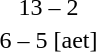<table style="text-align:center">
<tr>
<th width=200></th>
<th width=100></th>
<th width=200></th>
</tr>
<tr>
<td align=right><strong></strong></td>
<td>13 – 2</td>
<td align=left></td>
</tr>
<tr>
<td align=right><strong></strong></td>
<td>6 – 5 [aet]</td>
<td align=left></td>
</tr>
</table>
